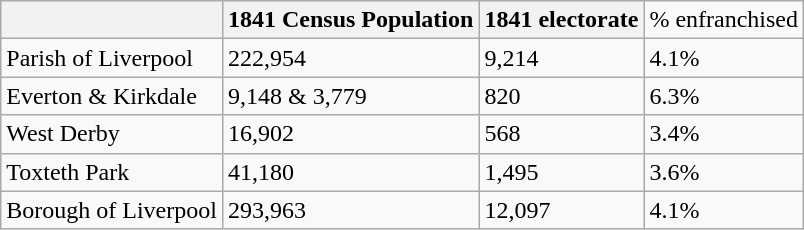<table class="wikitable">
<tr>
<th></th>
<th>1841 Census Population</th>
<th>1841 electorate</th>
<td>% enfranchised</td>
</tr>
<tr>
<td>Parish of Liverpool</td>
<td>222,954</td>
<td>9,214</td>
<td>4.1%</td>
</tr>
<tr>
<td>Everton & Kirkdale</td>
<td>9,148 & 3,779</td>
<td>820</td>
<td>6.3%</td>
</tr>
<tr>
<td>West Derby</td>
<td>16,902</td>
<td>568</td>
<td>3.4%</td>
</tr>
<tr>
<td>Toxteth Park</td>
<td>41,180</td>
<td>1,495</td>
<td>3.6%</td>
</tr>
<tr>
<td>Borough of Liverpool</td>
<td>293,963</td>
<td>12,097</td>
<td>4.1%</td>
</tr>
</table>
